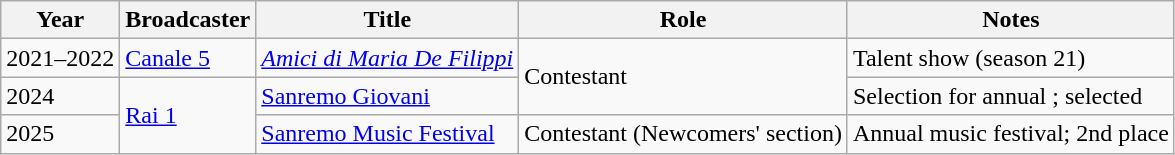<table class="wikitable plainrowheaders sortable">
<tr>
<th scope="col">Year</th>
<th scope="col">Broadcaster</th>
<th scope="col">Title</th>
<th scope="col">Role</th>
<th scope="col" class="unsortable">Notes</th>
</tr>
<tr>
<td>2021–2022</td>
<td><a href='#'>Canale 5</a></td>
<td><em><a href='#'>Amici di Maria De Filippi</a></em></td>
<td rowspan="2">Contestant</td>
<td>Talent show (season 21)</td>
</tr>
<tr>
<td>2024</td>
<td rowspan="2"><a href='#'>Rai 1</a></td>
<td><a href='#'>Sanremo Giovani</a></td>
<td>Selection for annual ; selected</td>
</tr>
<tr>
<td>2025</td>
<td><a href='#'>Sanremo Music Festival</a></td>
<td>Contestant (Newcomers' section)</td>
<td>Annual music festival; 2nd place</td>
</tr>
</table>
